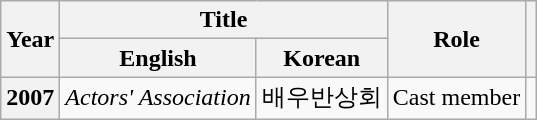<table class="wikitable plainrowheaders">
<tr>
<th rowspan="2">Year</th>
<th colspan="2">Title</th>
<th rowspan="2">Role</th>
<th rowspan="2"></th>
</tr>
<tr>
<th>English</th>
<th>Korean</th>
</tr>
<tr>
<th scope="row">2007</th>
<td><em>Actors' Association</em></td>
<td>배우반상회</td>
<td>Cast member</td>
<td></td>
</tr>
</table>
